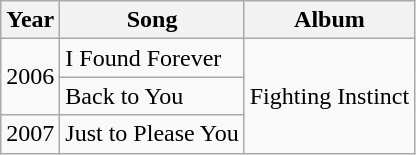<table class="wikitable">
<tr>
<th>Year</th>
<th>Song</th>
<th>Album</th>
</tr>
<tr>
<td rowspan="2">2006</td>
<td>I Found Forever</td>
<td rowspan="3">Fighting Instinct</td>
</tr>
<tr>
<td>Back to You</td>
</tr>
<tr>
<td>2007</td>
<td>Just to Please You</td>
</tr>
</table>
